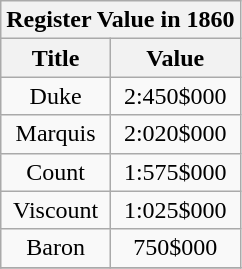<table class=wikitable style=text-align:center>
<tr>
<th colspan="2">Register Value in 1860</th>
</tr>
<tr>
<th>Title</th>
<th>Value</th>
</tr>
<tr>
<td>Duke</td>
<td>2:450$000</td>
</tr>
<tr>
<td>Marquis</td>
<td>2:020$000</td>
</tr>
<tr>
<td>Count</td>
<td>1:575$000</td>
</tr>
<tr>
<td>Viscount</td>
<td>1:025$000</td>
</tr>
<tr>
<td>Baron</td>
<td>750$000</td>
</tr>
<tr>
</tr>
</table>
